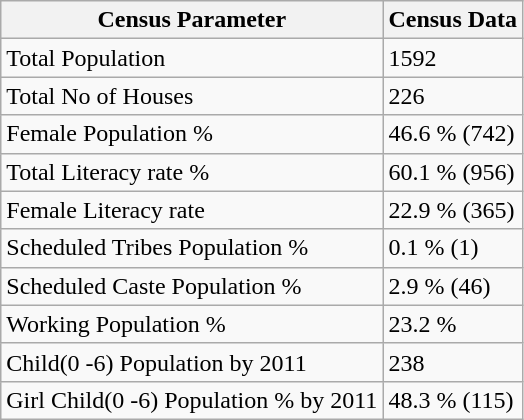<table class="wikitable">
<tr>
<th>Census Parameter</th>
<th>Census Data</th>
</tr>
<tr>
<td>Total Population</td>
<td>1592</td>
</tr>
<tr>
<td>Total No of Houses</td>
<td>226</td>
</tr>
<tr>
<td>Female Population %</td>
<td>46.6 % (742)</td>
</tr>
<tr>
<td>Total Literacy rate %</td>
<td>60.1 % (956)</td>
</tr>
<tr>
<td>Female Literacy rate</td>
<td>22.9 % (365)</td>
</tr>
<tr>
<td>Scheduled Tribes Population %</td>
<td>0.1 % (1)</td>
</tr>
<tr>
<td>Scheduled Caste Population %</td>
<td>2.9 % (46)</td>
</tr>
<tr>
<td>Working Population %</td>
<td>23.2 %</td>
</tr>
<tr>
<td>Child(0 -6) Population by 2011</td>
<td>238</td>
</tr>
<tr>
<td>Girl Child(0 -6) Population % by 2011</td>
<td>48.3 % (115)</td>
</tr>
</table>
